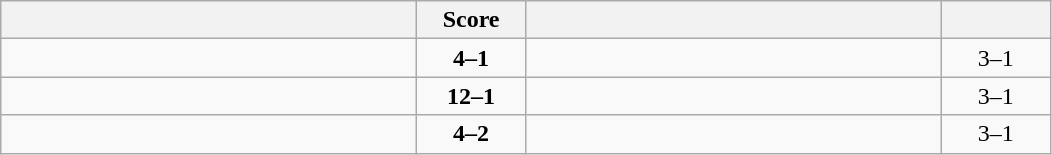<table class="wikitable" style="text-align: center; ">
<tr>
<th align="right" width="270"></th>
<th width="65">Score</th>
<th align="left" width="270"></th>
<th width="65"></th>
</tr>
<tr>
<td align="left"><strong></strong></td>
<td><strong>4–1</strong></td>
<td align="left"></td>
<td>3–1 <strong></strong></td>
</tr>
<tr>
<td align="left"><strong></strong></td>
<td><strong>12–1</strong></td>
<td align="left"></td>
<td>3–1 <strong></strong></td>
</tr>
<tr>
<td align="left"><strong></strong></td>
<td><strong>4–2</strong></td>
<td align="left"></td>
<td>3–1 <strong></strong></td>
</tr>
</table>
